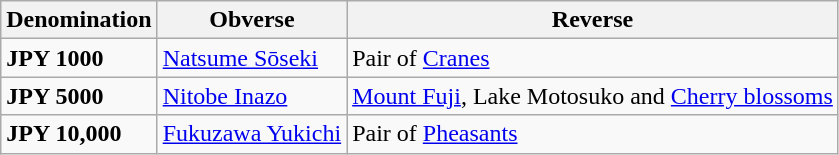<table class="wikitable">
<tr ">
<th>Denomination</th>
<th>Obverse</th>
<th>Reverse</th>
</tr>
<tr>
<td><strong>JPY 1000</strong></td>
<td><a href='#'>Natsume Sōseki</a></td>
<td>Pair of <a href='#'>Cranes</a></td>
</tr>
<tr>
<td><strong>JPY 5000</strong></td>
<td><a href='#'>Nitobe Inazo</a></td>
<td><a href='#'>Mount Fuji</a>, Lake Motosuko and <a href='#'>Cherry blossoms</a></td>
</tr>
<tr>
<td><strong>JPY 10,000</strong></td>
<td><a href='#'>Fukuzawa Yukichi</a></td>
<td>Pair of <a href='#'>Pheasants</a></td>
</tr>
</table>
